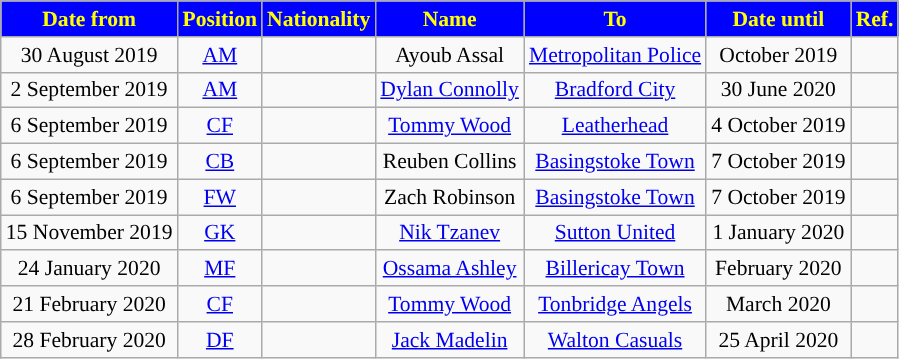<table class="wikitable"  style="text-align:center; font-size:90%; ">
<tr>
<th style="background:#0000ff; color:#FFFF00; ">Date from</th>
<th style="background:#0000ff; color:#FFFF00; ">Position</th>
<th style="background:#0000ff; color:#FFFF00; ">Nationality</th>
<th style="background:#0000ff; color:#FFFF00; ">Name</th>
<th style="background:#0000ff; color:#FFFF00; ">To</th>
<th style="background:#0000ff; color:#FFFF00; ">Date until</th>
<th style="background:#0000ff; color:#FFFF00; ">Ref.</th>
</tr>
<tr>
<td>30 August 2019</td>
<td><a href='#'>AM</a></td>
<td></td>
<td>Ayoub Assal</td>
<td> <a href='#'>Metropolitan Police</a></td>
<td>October 2019</td>
<td></td>
</tr>
<tr>
<td>2 September 2019</td>
<td><a href='#'>AM</a></td>
<td></td>
<td><a href='#'>Dylan Connolly</a></td>
<td> <a href='#'>Bradford City</a></td>
<td>30 June 2020</td>
<td></td>
</tr>
<tr>
<td>6 September 2019</td>
<td><a href='#'>CF</a></td>
<td></td>
<td><a href='#'>Tommy Wood</a></td>
<td> <a href='#'>Leatherhead</a></td>
<td>4 October 2019</td>
<td></td>
</tr>
<tr>
<td>6 September 2019</td>
<td><a href='#'>CB</a></td>
<td></td>
<td>Reuben Collins</td>
<td> <a href='#'>Basingstoke Town</a></td>
<td>7 October 2019</td>
<td></td>
</tr>
<tr>
<td>6 September 2019</td>
<td><a href='#'>FW</a></td>
<td></td>
<td>Zach Robinson</td>
<td> <a href='#'>Basingstoke Town</a></td>
<td>7 October 2019</td>
<td></td>
</tr>
<tr>
<td>15 November 2019</td>
<td><a href='#'>GK</a></td>
<td></td>
<td><a href='#'>Nik Tzanev</a></td>
<td> <a href='#'>Sutton United</a></td>
<td>1 January 2020</td>
<td></td>
</tr>
<tr>
<td>24 January 2020</td>
<td><a href='#'>MF</a></td>
<td></td>
<td><a href='#'>Ossama Ashley</a></td>
<td> <a href='#'>Billericay Town</a></td>
<td>February 2020</td>
<td></td>
</tr>
<tr>
<td>21 February 2020</td>
<td><a href='#'>CF</a></td>
<td></td>
<td><a href='#'>Tommy Wood</a></td>
<td> <a href='#'>Tonbridge Angels</a></td>
<td>March 2020</td>
<td></td>
</tr>
<tr>
<td>28 February 2020</td>
<td><a href='#'>DF</a></td>
<td></td>
<td><a href='#'>Jack Madelin</a></td>
<td> <a href='#'>Walton Casuals</a></td>
<td>25 April 2020</td>
<td></td>
</tr>
</table>
